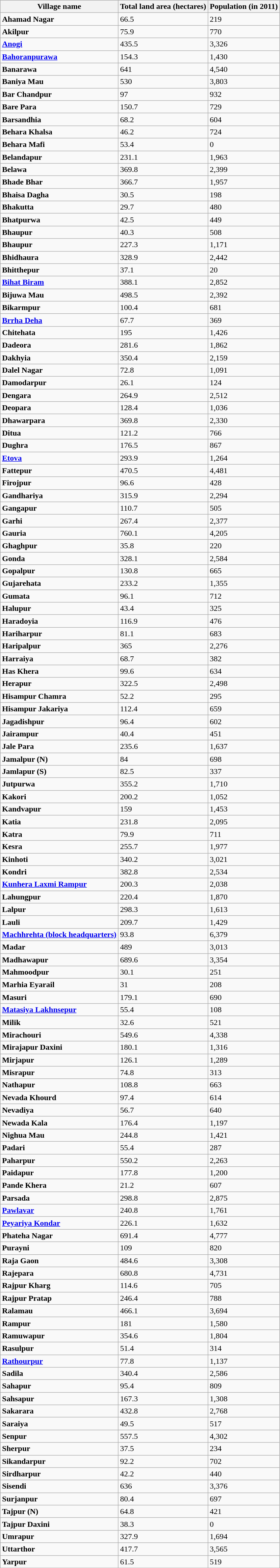<table class="wikitable sortable">
<tr>
<th>Village name</th>
<th>Total land area (hectares)</th>
<th>Population (in 2011)</th>
</tr>
<tr>
<td><strong>Ahamad  Nagar</strong></td>
<td>66.5</td>
<td>219</td>
</tr>
<tr>
<td><strong>Akilpur</strong></td>
<td>75.9</td>
<td>770</td>
</tr>
<tr>
<td><strong><a href='#'>Anogi</a></strong></td>
<td>435.5</td>
<td>3,326</td>
</tr>
<tr>
<td><strong><a href='#'>Bahoranpurawa</a></strong></td>
<td>154.3</td>
<td>1,430</td>
</tr>
<tr>
<td><strong>Banarawa</strong></td>
<td>641</td>
<td>4,540</td>
</tr>
<tr>
<td><strong>Baniya Mau</strong></td>
<td>530</td>
<td>3,803</td>
</tr>
<tr>
<td><strong>Bar  Chandpur</strong></td>
<td>97</td>
<td>932</td>
</tr>
<tr>
<td><strong>Bare Para</strong></td>
<td>150.7</td>
<td>729</td>
</tr>
<tr>
<td><strong>Barsandhia</strong></td>
<td>68.2</td>
<td>604</td>
</tr>
<tr>
<td><strong>Behara  Khalsa</strong></td>
<td>46.2</td>
<td>724</td>
</tr>
<tr>
<td><strong>Behara Mafi</strong></td>
<td>53.4</td>
<td>0</td>
</tr>
<tr>
<td><strong>Belandapur</strong></td>
<td>231.1</td>
<td>1,963</td>
</tr>
<tr>
<td><strong>Belawa</strong></td>
<td>369.8</td>
<td>2,399</td>
</tr>
<tr>
<td><strong>Bhade Bhar</strong></td>
<td>366.7</td>
<td>1,957</td>
</tr>
<tr>
<td><strong>Bhaisa  Dagha</strong></td>
<td>30.5</td>
<td>198</td>
</tr>
<tr>
<td><strong>Bhakutta</strong></td>
<td>29.7</td>
<td>480</td>
</tr>
<tr>
<td><strong>Bhatpurwa</strong></td>
<td>42.5</td>
<td>449</td>
</tr>
<tr>
<td><strong>Bhaupur</strong></td>
<td>40.3</td>
<td>508</td>
</tr>
<tr>
<td><strong>Bhaupur</strong></td>
<td>227.3</td>
<td>1,171</td>
</tr>
<tr>
<td><strong>Bhidhaura</strong></td>
<td>328.9</td>
<td>2,442</td>
</tr>
<tr>
<td><strong>Bhitthepur</strong></td>
<td>37.1</td>
<td>20</td>
</tr>
<tr>
<td><strong><a href='#'>Bihat  Biram</a></strong></td>
<td>388.1</td>
<td>2,852</td>
</tr>
<tr>
<td><strong>Bijuwa Mau</strong></td>
<td>498.5</td>
<td>2,392</td>
</tr>
<tr>
<td><strong>Bikarmpur</strong></td>
<td>100.4</td>
<td>681</td>
</tr>
<tr>
<td><strong><a href='#'>Brrha Deha</a></strong></td>
<td>67.7</td>
<td>369</td>
</tr>
<tr>
<td><strong>Chitehata</strong></td>
<td>195</td>
<td>1,426</td>
</tr>
<tr>
<td><strong>Dadeora</strong></td>
<td>281.6</td>
<td>1,862</td>
</tr>
<tr>
<td><strong>Dakhyia</strong></td>
<td>350.4</td>
<td>2,159</td>
</tr>
<tr>
<td><strong>Dalel Nagar</strong></td>
<td>72.8</td>
<td>1,091</td>
</tr>
<tr>
<td><strong>Damodarpur</strong></td>
<td>26.1</td>
<td>124</td>
</tr>
<tr>
<td><strong>Dengara</strong></td>
<td>264.9</td>
<td>2,512</td>
</tr>
<tr>
<td><strong>Deopara</strong></td>
<td>128.4</td>
<td>1,036</td>
</tr>
<tr>
<td><strong>Dhawarpara</strong></td>
<td>369.8</td>
<td>2,330</td>
</tr>
<tr>
<td><strong>Ditua</strong></td>
<td>121.2</td>
<td>766</td>
</tr>
<tr>
<td><strong>Dughra</strong></td>
<td>176.5</td>
<td>867</td>
</tr>
<tr>
<td><strong><a href='#'>Etova</a></strong></td>
<td>293.9</td>
<td>1,264</td>
</tr>
<tr>
<td><strong>Fattepur</strong></td>
<td>470.5</td>
<td>4,481</td>
</tr>
<tr>
<td><strong>Firojpur</strong></td>
<td>96.6</td>
<td>428</td>
</tr>
<tr>
<td><strong>Gandhariya</strong></td>
<td>315.9</td>
<td>2,294</td>
</tr>
<tr>
<td><strong>Gangapur</strong></td>
<td>110.7</td>
<td>505</td>
</tr>
<tr>
<td><strong>Garhi</strong></td>
<td>267.4</td>
<td>2,377</td>
</tr>
<tr>
<td><strong>Gauria</strong></td>
<td>760.1</td>
<td>4,205</td>
</tr>
<tr>
<td><strong>Ghaghpur</strong></td>
<td>35.8</td>
<td>220</td>
</tr>
<tr>
<td><strong>Gonda</strong></td>
<td>328.1</td>
<td>2,584</td>
</tr>
<tr>
<td><strong>Gopalpur</strong></td>
<td>130.8</td>
<td>665</td>
</tr>
<tr>
<td><strong>Gujarehata</strong></td>
<td>233.2</td>
<td>1,355</td>
</tr>
<tr>
<td><strong>Gumata</strong></td>
<td>96.1</td>
<td>712</td>
</tr>
<tr>
<td><strong>Halupur</strong></td>
<td>43.4</td>
<td>325</td>
</tr>
<tr>
<td><strong>Haradoyia</strong></td>
<td>116.9</td>
<td>476</td>
</tr>
<tr>
<td><strong>Hariharpur</strong></td>
<td>81.1</td>
<td>683</td>
</tr>
<tr>
<td><strong>Haripalpur</strong></td>
<td>365</td>
<td>2,276</td>
</tr>
<tr>
<td><strong>Harraiya</strong></td>
<td>68.7</td>
<td>382</td>
</tr>
<tr>
<td><strong>Has Khera</strong></td>
<td>99.6</td>
<td>634</td>
</tr>
<tr>
<td><strong>Herapur</strong></td>
<td>322.5</td>
<td>2,498</td>
</tr>
<tr>
<td><strong>Hisampur  Chamra</strong></td>
<td>52.2</td>
<td>295</td>
</tr>
<tr>
<td><strong>Hisampur  Jakariya</strong></td>
<td>112.4</td>
<td>659</td>
</tr>
<tr>
<td><strong>Jagadishpur</strong></td>
<td>96.4</td>
<td>602</td>
</tr>
<tr>
<td><strong>Jairampur</strong></td>
<td>40.4</td>
<td>451</td>
</tr>
<tr>
<td><strong>Jale Para</strong></td>
<td>235.6</td>
<td>1,637</td>
</tr>
<tr>
<td><strong>Jamalpur  (N)</strong></td>
<td>84</td>
<td>698</td>
</tr>
<tr>
<td><strong>Jamlapur  (S)</strong></td>
<td>82.5</td>
<td>337</td>
</tr>
<tr>
<td><strong>Jutpurwa</strong></td>
<td>355.2</td>
<td>1,710</td>
</tr>
<tr>
<td><strong>Kakori</strong></td>
<td>200.2</td>
<td>1,052</td>
</tr>
<tr>
<td><strong>Kandvapur</strong></td>
<td>159</td>
<td>1,453</td>
</tr>
<tr>
<td><strong>Katia</strong></td>
<td>231.8</td>
<td>2,095</td>
</tr>
<tr>
<td><strong>Katra</strong></td>
<td>79.9</td>
<td>711</td>
</tr>
<tr>
<td><strong>Kesra</strong></td>
<td>255.7</td>
<td>1,977</td>
</tr>
<tr>
<td><strong>Kinhoti</strong></td>
<td>340.2</td>
<td>3,021</td>
</tr>
<tr>
<td><strong>Kondri</strong></td>
<td>382.8</td>
<td>2,534</td>
</tr>
<tr>
<td><strong><a href='#'>Kunhera Laxmi Rampur</a></strong></td>
<td>200.3</td>
<td>2,038</td>
</tr>
<tr>
<td><strong>Lahungpur</strong></td>
<td>220.4</td>
<td>1,870</td>
</tr>
<tr>
<td><strong>Lalpur</strong></td>
<td>298.3</td>
<td>1,613</td>
</tr>
<tr>
<td><strong>Lauli</strong></td>
<td>209.7</td>
<td>1,429</td>
</tr>
<tr>
<td><strong><a href='#'>Machhrehta (block  headquarters)</a></strong></td>
<td>93.8</td>
<td>6,379</td>
</tr>
<tr>
<td><strong>Madar</strong></td>
<td>489</td>
<td>3,013</td>
</tr>
<tr>
<td><strong>Madhawapur</strong></td>
<td>689.6</td>
<td>3,354</td>
</tr>
<tr>
<td><strong>Mahmoodpur</strong></td>
<td>30.1</td>
<td>251</td>
</tr>
<tr>
<td><strong>Marhia  Eyarail</strong></td>
<td>31</td>
<td>208</td>
</tr>
<tr>
<td><strong>Masuri</strong></td>
<td>179.1</td>
<td>690</td>
</tr>
<tr>
<td><strong><a href='#'>Matasiya Lakhnsepur</a></strong></td>
<td>55.4</td>
<td>108</td>
</tr>
<tr>
<td><strong>Milik</strong></td>
<td>32.6</td>
<td>521</td>
</tr>
<tr>
<td><strong>Mirachouri</strong></td>
<td>549.6</td>
<td>4,338</td>
</tr>
<tr>
<td><strong>Mirajapur  Daxini</strong></td>
<td>180.1</td>
<td>1,316</td>
</tr>
<tr>
<td><strong>Mirjapur</strong></td>
<td>126.1</td>
<td>1,289</td>
</tr>
<tr>
<td><strong>Misrapur</strong></td>
<td>74.8</td>
<td>313</td>
</tr>
<tr>
<td><strong>Nathapur</strong></td>
<td>108.8</td>
<td>663</td>
</tr>
<tr>
<td><strong>Nevada  Khourd</strong></td>
<td>97.4</td>
<td>614</td>
</tr>
<tr>
<td><strong>Nevadiya</strong></td>
<td>56.7</td>
<td>640</td>
</tr>
<tr>
<td><strong>Newada Kala</strong></td>
<td>176.4</td>
<td>1,197</td>
</tr>
<tr>
<td><strong>Nighua Mau</strong></td>
<td>244.8</td>
<td>1,421</td>
</tr>
<tr>
<td><strong>Padari</strong></td>
<td>55.4</td>
<td>287</td>
</tr>
<tr>
<td><strong>Paharpur</strong></td>
<td>550.2</td>
<td>2,263</td>
</tr>
<tr>
<td><strong>Paidapur</strong></td>
<td>177.8</td>
<td>1,200</td>
</tr>
<tr>
<td><strong>Pande Khera</strong></td>
<td>21.2</td>
<td>607</td>
</tr>
<tr>
<td><strong>Parsada</strong></td>
<td>298.8</td>
<td>2,875</td>
</tr>
<tr>
<td><strong><a href='#'>Pawlavar</a></strong></td>
<td>240.8</td>
<td>1,761</td>
</tr>
<tr>
<td><strong><a href='#'>Peyariya  Kondar</a></strong></td>
<td>226.1</td>
<td>1,632</td>
</tr>
<tr>
<td><strong>Phateha  Nagar</strong></td>
<td>691.4</td>
<td>4,777</td>
</tr>
<tr>
<td><strong>Purayni</strong></td>
<td>109</td>
<td>820</td>
</tr>
<tr>
<td><strong>Raja Gaon</strong></td>
<td>484.6</td>
<td>3,308</td>
</tr>
<tr>
<td><strong>Rajepara</strong></td>
<td>680.8</td>
<td>4,731</td>
</tr>
<tr>
<td><strong>Rajpur  Kharg</strong></td>
<td>114.6</td>
<td>705</td>
</tr>
<tr>
<td><strong>Rajpur  Pratap</strong></td>
<td>246.4</td>
<td>788</td>
</tr>
<tr>
<td><strong>Ralamau</strong></td>
<td>466.1</td>
<td>3,694</td>
</tr>
<tr>
<td><strong>Rampur</strong></td>
<td>181</td>
<td>1,580</td>
</tr>
<tr>
<td><strong>Ramuwapur</strong></td>
<td>354.6</td>
<td>1,804</td>
</tr>
<tr>
<td><strong>Rasulpur</strong></td>
<td>51.4</td>
<td>314</td>
</tr>
<tr>
<td><strong><a href='#'>Rathourpur</a></strong></td>
<td>77.8</td>
<td>1,137</td>
</tr>
<tr>
<td><strong>Sadila</strong></td>
<td>340.4</td>
<td>2,586</td>
</tr>
<tr>
<td><strong>Sahapur</strong></td>
<td>95.4</td>
<td>809</td>
</tr>
<tr>
<td><strong>Sahsapur</strong></td>
<td>167.3</td>
<td>1,308</td>
</tr>
<tr>
<td><strong>Sakarara</strong></td>
<td>432.8</td>
<td>2,768</td>
</tr>
<tr>
<td><strong>Saraiya</strong></td>
<td>49.5</td>
<td>517</td>
</tr>
<tr>
<td><strong>Senpur</strong></td>
<td>557.5</td>
<td>4,302</td>
</tr>
<tr>
<td><strong>Sherpur</strong></td>
<td>37.5</td>
<td>234</td>
</tr>
<tr>
<td><strong>Sikandarpur</strong></td>
<td>92.2</td>
<td>702</td>
</tr>
<tr>
<td><strong>Sirdharpur</strong></td>
<td>42.2</td>
<td>440</td>
</tr>
<tr>
<td><strong>Sisendi</strong></td>
<td>636</td>
<td>3,376</td>
</tr>
<tr>
<td><strong>Surjanpur</strong></td>
<td>80.4</td>
<td>697</td>
</tr>
<tr>
<td><strong>Tajpur (N)</strong></td>
<td>64.8</td>
<td>421</td>
</tr>
<tr>
<td><strong>Tajpur  Daxini</strong></td>
<td>38.3</td>
<td>0</td>
</tr>
<tr>
<td><strong>Umrapur</strong></td>
<td>327.9</td>
<td>1,694</td>
</tr>
<tr>
<td><strong>Uttarthor</strong></td>
<td>417.7</td>
<td>3,565</td>
</tr>
<tr>
<td><strong>Yarpur</strong></td>
<td>61.5</td>
<td>519</td>
</tr>
</table>
